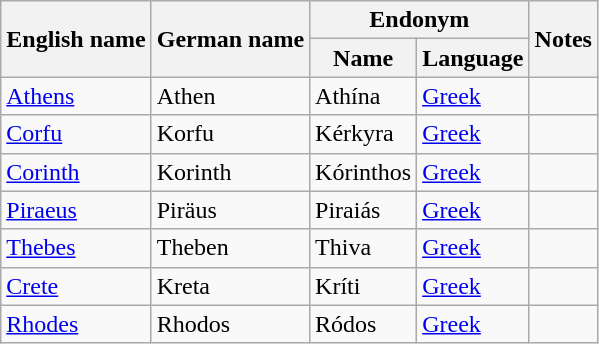<table class="wikitable sortable mw-collapsible">
<tr>
<th rowspan="2">English name</th>
<th rowspan="2">German name</th>
<th colspan="2">Endonym</th>
<th rowspan="2">Notes</th>
</tr>
<tr>
<th>Name</th>
<th>Language</th>
</tr>
<tr>
<td><a href='#'>Athens</a></td>
<td>Athen</td>
<td>Athína</td>
<td><a href='#'>Greek</a></td>
<td></td>
</tr>
<tr>
<td><a href='#'>Corfu</a></td>
<td>Korfu</td>
<td>Kérkyra</td>
<td><a href='#'>Greek</a></td>
<td></td>
</tr>
<tr>
<td><a href='#'>Corinth</a></td>
<td>Korinth</td>
<td>Kórinthos</td>
<td><a href='#'>Greek</a></td>
<td></td>
</tr>
<tr>
<td><a href='#'>Piraeus</a></td>
<td>Piräus</td>
<td>Piraiás</td>
<td><a href='#'>Greek</a></td>
<td></td>
</tr>
<tr>
<td><a href='#'>Thebes</a></td>
<td>Theben</td>
<td>Thiva</td>
<td><a href='#'>Greek</a></td>
<td></td>
</tr>
<tr>
<td><a href='#'>Crete</a></td>
<td>Kreta</td>
<td>Kríti</td>
<td><a href='#'>Greek</a></td>
<td></td>
</tr>
<tr>
<td><a href='#'>Rhodes</a></td>
<td>Rhodos</td>
<td>Ródos</td>
<td><a href='#'>Greek</a></td>
<td></td>
</tr>
</table>
